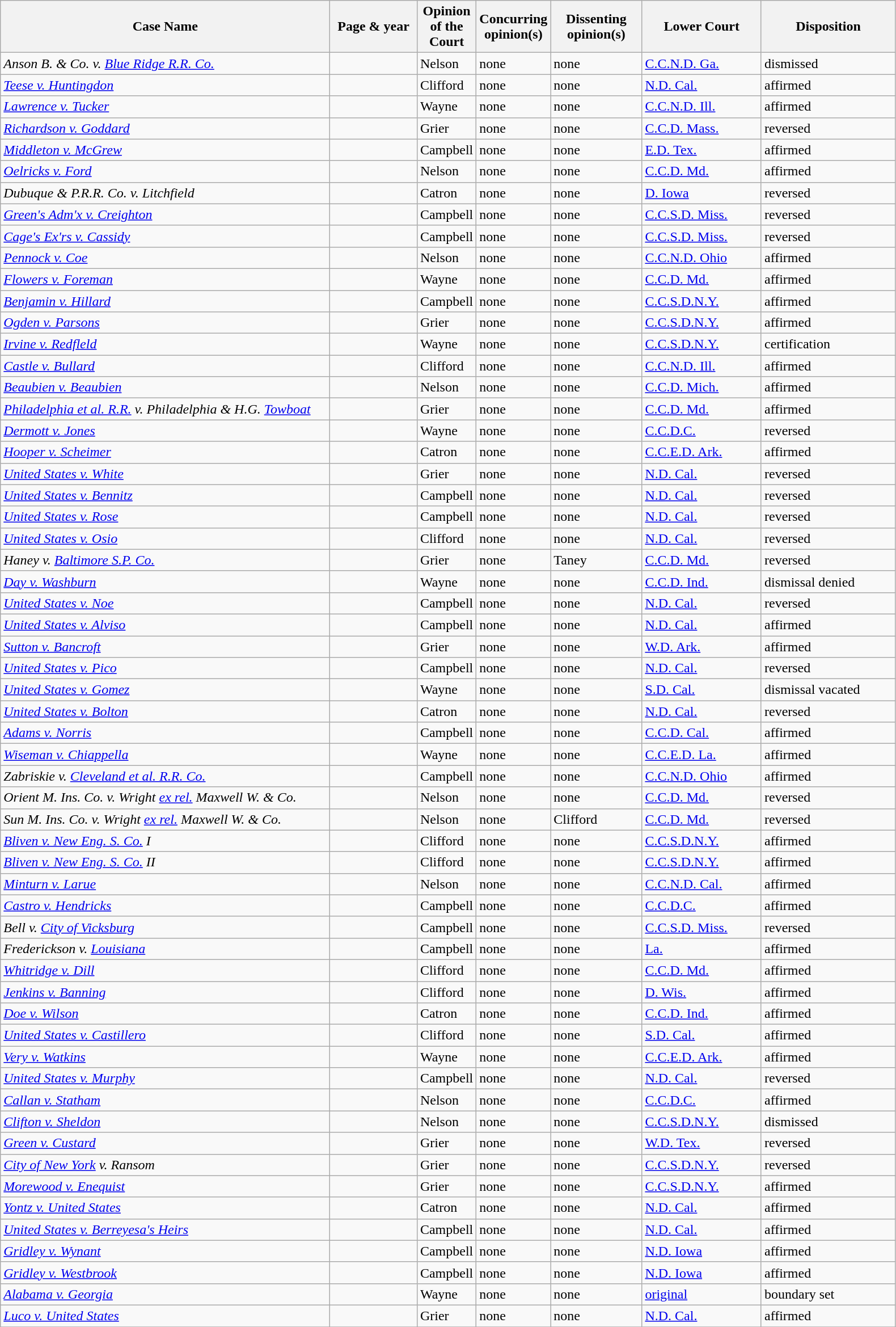<table class="wikitable sortable">
<tr>
<th scope="col" style="width: 380px;">Case Name</th>
<th scope="col" style="width: 95px;">Page & year</th>
<th scope="col" style="width: 10px;">Opinion of the Court</th>
<th scope="col" style="width: 10px;">Concurring opinion(s)</th>
<th scope="col" style="width: 100px;">Dissenting opinion(s)</th>
<th scope="col" style="width: 133px;">Lower Court</th>
<th scope="col" style="width: 150px;">Disposition</th>
</tr>
<tr>
<td><em>Anson B. & Co. v. <a href='#'>Blue Ridge R.R. Co.</a></em></td>
<td align="right"></td>
<td>Nelson</td>
<td>none</td>
<td>none</td>
<td><a href='#'>C.C.N.D. Ga.</a></td>
<td>dismissed</td>
</tr>
<tr>
<td><em><a href='#'>Teese v. Huntingdon</a></em></td>
<td align="right"></td>
<td>Clifford</td>
<td>none</td>
<td>none</td>
<td><a href='#'>N.D. Cal.</a></td>
<td>affirmed</td>
</tr>
<tr>
<td><em><a href='#'>Lawrence v. Tucker</a></em></td>
<td align="right"></td>
<td>Wayne</td>
<td>none</td>
<td>none</td>
<td><a href='#'>C.C.N.D. Ill.</a></td>
<td>affirmed</td>
</tr>
<tr>
<td><em><a href='#'>Richardson v. Goddard</a></em></td>
<td align="right"></td>
<td>Grier</td>
<td>none</td>
<td>none</td>
<td><a href='#'>C.C.D. Mass.</a></td>
<td>reversed</td>
</tr>
<tr>
<td><em><a href='#'>Middleton v. McGrew</a></em></td>
<td align="right"></td>
<td>Campbell</td>
<td>none</td>
<td>none</td>
<td><a href='#'>E.D. Tex.</a></td>
<td>affirmed</td>
</tr>
<tr>
<td><em><a href='#'>Oelricks v. Ford</a></em></td>
<td align="right"></td>
<td>Nelson</td>
<td>none</td>
<td>none</td>
<td><a href='#'>C.C.D. Md.</a></td>
<td>affirmed</td>
</tr>
<tr>
<td><em>Dubuque & P.R.R. Co. v. Litchfield</em></td>
<td align="right"></td>
<td>Catron</td>
<td>none</td>
<td>none</td>
<td><a href='#'>D. Iowa</a></td>
<td>reversed</td>
</tr>
<tr>
<td><em><a href='#'>Green's Adm'x v. Creighton</a></em></td>
<td align="right"></td>
<td>Campbell</td>
<td>none</td>
<td>none</td>
<td><a href='#'>C.C.S.D. Miss.</a></td>
<td>reversed</td>
</tr>
<tr>
<td><em><a href='#'>Cage's Ex'rs v. Cassidy</a></em></td>
<td align="right"></td>
<td>Campbell</td>
<td>none</td>
<td>none</td>
<td><a href='#'>C.C.S.D. Miss.</a></td>
<td>reversed</td>
</tr>
<tr>
<td><em><a href='#'>Pennock v. Coe</a></em></td>
<td align="right"></td>
<td>Nelson</td>
<td>none</td>
<td>none</td>
<td><a href='#'>C.C.N.D. Ohio</a></td>
<td>affirmed</td>
</tr>
<tr>
<td><em><a href='#'>Flowers v. Foreman</a></em></td>
<td align="right"></td>
<td>Wayne</td>
<td>none</td>
<td>none</td>
<td><a href='#'>C.C.D. Md.</a></td>
<td>affirmed</td>
</tr>
<tr>
<td><em><a href='#'>Benjamin v. Hillard</a></em></td>
<td align="right"></td>
<td>Campbell</td>
<td>none</td>
<td>none</td>
<td><a href='#'>C.C.S.D.N.Y.</a></td>
<td>affirmed</td>
</tr>
<tr>
<td><em><a href='#'>Ogden v. Parsons</a></em></td>
<td align="right"></td>
<td>Grier</td>
<td>none</td>
<td>none</td>
<td><a href='#'>C.C.S.D.N.Y.</a></td>
<td>affirmed</td>
</tr>
<tr>
<td><em><a href='#'>Irvine v. Redfleld</a></em></td>
<td align="right"></td>
<td>Wayne</td>
<td>none</td>
<td>none</td>
<td><a href='#'>C.C.S.D.N.Y.</a></td>
<td>certification</td>
</tr>
<tr>
<td><em><a href='#'>Castle v. Bullard</a></em></td>
<td align="right"></td>
<td>Clifford</td>
<td>none</td>
<td>none</td>
<td><a href='#'>C.C.N.D. Ill.</a></td>
<td>affirmed</td>
</tr>
<tr>
<td><em><a href='#'>Beaubien v. Beaubien</a></em></td>
<td align="right"></td>
<td>Nelson</td>
<td>none</td>
<td>none</td>
<td><a href='#'>C.C.D. Mich.</a></td>
<td>affirmed</td>
</tr>
<tr>
<td><em><a href='#'>Philadelphia et al. R.R.</a> v. Philadelphia & H.G. <a href='#'>Towboat</a></em></td>
<td align="right"></td>
<td>Grier</td>
<td>none</td>
<td>none</td>
<td><a href='#'>C.C.D. Md.</a></td>
<td>affirmed</td>
</tr>
<tr>
<td><em><a href='#'>Dermott v. Jones</a></em></td>
<td align="right"></td>
<td>Wayne</td>
<td>none</td>
<td>none</td>
<td><a href='#'>C.C.D.C.</a></td>
<td>reversed</td>
</tr>
<tr>
<td><em><a href='#'>Hooper v. Scheimer</a></em></td>
<td align="right"></td>
<td>Catron</td>
<td>none</td>
<td>none</td>
<td><a href='#'>C.C.E.D. Ark.</a></td>
<td>affirmed</td>
</tr>
<tr>
<td><em><a href='#'>United States v. White</a></em></td>
<td align="right"></td>
<td>Grier</td>
<td>none</td>
<td>none</td>
<td><a href='#'>N.D. Cal.</a></td>
<td>reversed</td>
</tr>
<tr>
<td><em><a href='#'>United States v. Bennitz</a></em></td>
<td align="right"></td>
<td>Campbell</td>
<td>none</td>
<td>none</td>
<td><a href='#'>N.D. Cal.</a></td>
<td>reversed</td>
</tr>
<tr>
<td><em><a href='#'>United States v. Rose</a></em></td>
<td align="right"></td>
<td>Campbell</td>
<td>none</td>
<td>none</td>
<td><a href='#'>N.D. Cal.</a></td>
<td>reversed</td>
</tr>
<tr>
<td><em><a href='#'>United States v. Osio</a></em></td>
<td align="right"></td>
<td>Clifford</td>
<td>none</td>
<td>none</td>
<td><a href='#'>N.D. Cal.</a></td>
<td>reversed</td>
</tr>
<tr>
<td><em>Haney v. <a href='#'>Baltimore S.P. Co.</a></em></td>
<td align="right"></td>
<td>Grier</td>
<td>none</td>
<td>Taney</td>
<td><a href='#'>C.C.D. Md.</a></td>
<td>reversed</td>
</tr>
<tr>
<td><em><a href='#'>Day v. Washburn</a></em></td>
<td align="right"></td>
<td>Wayne</td>
<td>none</td>
<td>none</td>
<td><a href='#'>C.C.D. Ind.</a></td>
<td>dismissal denied</td>
</tr>
<tr>
<td><em><a href='#'>United States v. Noe</a></em></td>
<td align="right"></td>
<td>Campbell</td>
<td>none</td>
<td>none</td>
<td><a href='#'>N.D. Cal.</a></td>
<td>reversed</td>
</tr>
<tr>
<td><em><a href='#'>United States v. Alviso</a></em></td>
<td align="right"></td>
<td>Campbell</td>
<td>none</td>
<td>none</td>
<td><a href='#'>N.D. Cal.</a></td>
<td>affirmed</td>
</tr>
<tr>
<td><em><a href='#'>Sutton v. Bancroft</a></em></td>
<td align="right"></td>
<td>Grier</td>
<td>none</td>
<td>none</td>
<td><a href='#'>W.D. Ark.</a></td>
<td>affirmed</td>
</tr>
<tr>
<td><em><a href='#'>United States v. Pico</a></em></td>
<td align="right"></td>
<td>Campbell</td>
<td>none</td>
<td>none</td>
<td><a href='#'>N.D. Cal.</a></td>
<td>reversed</td>
</tr>
<tr>
<td><em><a href='#'>United States v. Gomez</a></em></td>
<td align="right"></td>
<td>Wayne</td>
<td>none</td>
<td>none</td>
<td><a href='#'>S.D. Cal.</a></td>
<td>dismissal vacated</td>
</tr>
<tr>
<td><em><a href='#'>United States v. Bolton</a></em></td>
<td align="right"></td>
<td>Catron</td>
<td>none</td>
<td>none</td>
<td><a href='#'>N.D. Cal.</a></td>
<td>reversed</td>
</tr>
<tr>
<td><em><a href='#'>Adams v. Norris</a></em></td>
<td align="right"></td>
<td>Campbell</td>
<td>none</td>
<td>none</td>
<td><a href='#'>C.C.D. Cal.</a></td>
<td>affirmed</td>
</tr>
<tr>
<td><em><a href='#'>Wiseman v. Chiappella</a></em></td>
<td align="right"></td>
<td>Wayne</td>
<td>none</td>
<td>none</td>
<td><a href='#'>C.C.E.D. La.</a></td>
<td>affirmed</td>
</tr>
<tr>
<td><em>Zabriskie v. <a href='#'>Cleveland et al. R.R. Co.</a></em></td>
<td align="right"></td>
<td>Campbell</td>
<td>none</td>
<td>none</td>
<td><a href='#'>C.C.N.D. Ohio</a></td>
<td>affirmed</td>
</tr>
<tr>
<td><em>Orient M. Ins. Co. v. Wright <a href='#'>ex rel.</a> Maxwell W. & Co.</em></td>
<td align="right"></td>
<td>Nelson</td>
<td>none</td>
<td>none</td>
<td><a href='#'>C.C.D. Md.</a></td>
<td>reversed</td>
</tr>
<tr>
<td><em>Sun M. Ins. Co. v. Wright <a href='#'>ex rel.</a> Maxwell W. & Co.</em></td>
<td align="right"></td>
<td>Nelson</td>
<td>none</td>
<td>Clifford</td>
<td><a href='#'>C.C.D. Md.</a></td>
<td>reversed</td>
</tr>
<tr>
<td><em><a href='#'>Bliven v. New Eng. S. Co.</a> I</em></td>
<td align="right"></td>
<td>Clifford</td>
<td>none</td>
<td>none</td>
<td><a href='#'>C.C.S.D.N.Y.</a></td>
<td>affirmed</td>
</tr>
<tr>
<td><em><a href='#'>Bliven v. New Eng. S. Co.</a> II</em></td>
<td align="right"></td>
<td>Clifford</td>
<td>none</td>
<td>none</td>
<td><a href='#'>C.C.S.D.N.Y.</a></td>
<td>affirmed</td>
</tr>
<tr>
<td><em><a href='#'>Minturn v. Larue</a></em></td>
<td align="right"></td>
<td>Nelson</td>
<td>none</td>
<td>none</td>
<td><a href='#'>C.C.N.D. Cal.</a></td>
<td>affirmed</td>
</tr>
<tr>
<td><em><a href='#'>Castro v. Hendricks</a></em></td>
<td align="right"></td>
<td>Campbell</td>
<td>none</td>
<td>none</td>
<td><a href='#'>C.C.D.C.</a></td>
<td>affirmed</td>
</tr>
<tr>
<td><em>Bell v. <a href='#'>City of Vicksburg</a></em></td>
<td align="right"></td>
<td>Campbell</td>
<td>none</td>
<td>none</td>
<td><a href='#'>C.C.S.D. Miss.</a></td>
<td>reversed</td>
</tr>
<tr>
<td><em>Frederickson v. <a href='#'>Louisiana</a></em></td>
<td align="right"></td>
<td>Campbell</td>
<td>none</td>
<td>none</td>
<td><a href='#'>La.</a></td>
<td>affirmed</td>
</tr>
<tr>
<td><em><a href='#'>Whitridge v. Dill</a></em></td>
<td align="right"></td>
<td>Clifford</td>
<td>none</td>
<td>none</td>
<td><a href='#'>C.C.D. Md.</a></td>
<td>affirmed</td>
</tr>
<tr>
<td><em><a href='#'>Jenkins v. Banning</a></em></td>
<td align="right"></td>
<td>Clifford</td>
<td>none</td>
<td>none</td>
<td><a href='#'>D. Wis.</a></td>
<td>affirmed</td>
</tr>
<tr>
<td><em><a href='#'>Doe v. Wilson</a></em></td>
<td align="right"></td>
<td>Catron</td>
<td>none</td>
<td>none</td>
<td><a href='#'>C.C.D. Ind.</a></td>
<td>affirmed</td>
</tr>
<tr>
<td><em><a href='#'>United States v. Castillero</a></em></td>
<td align="right"></td>
<td>Clifford</td>
<td>none</td>
<td>none</td>
<td><a href='#'>S.D. Cal.</a></td>
<td>affirmed</td>
</tr>
<tr>
<td><em><a href='#'>Very v. Watkins</a></em></td>
<td align="right"></td>
<td>Wayne</td>
<td>none</td>
<td>none</td>
<td><a href='#'>C.C.E.D. Ark.</a></td>
<td>affirmed</td>
</tr>
<tr>
<td><em><a href='#'>United States v. Murphy</a></em></td>
<td align="right"></td>
<td>Campbell</td>
<td>none</td>
<td>none</td>
<td><a href='#'>N.D. Cal.</a></td>
<td>reversed</td>
</tr>
<tr>
<td><em><a href='#'>Callan v. Statham</a></em></td>
<td align="right"></td>
<td>Nelson</td>
<td>none</td>
<td>none</td>
<td><a href='#'>C.C.D.C.</a></td>
<td>affirmed</td>
</tr>
<tr>
<td><em><a href='#'>Clifton v. Sheldon</a></em></td>
<td align="right"></td>
<td>Nelson</td>
<td>none</td>
<td>none</td>
<td><a href='#'>C.C.S.D.N.Y.</a></td>
<td>dismissed</td>
</tr>
<tr>
<td><em><a href='#'>Green v. Custard</a></em></td>
<td align="right"></td>
<td>Grier</td>
<td>none</td>
<td>none</td>
<td><a href='#'>W.D. Tex.</a></td>
<td>reversed</td>
</tr>
<tr>
<td><em><a href='#'>City of New York</a> v. Ransom</em></td>
<td align="right"></td>
<td>Grier</td>
<td>none</td>
<td>none</td>
<td><a href='#'>C.C.S.D.N.Y.</a></td>
<td>reversed</td>
</tr>
<tr>
<td><em><a href='#'>Morewood v. Enequist</a></em></td>
<td align="right"></td>
<td>Grier</td>
<td>none</td>
<td>none</td>
<td><a href='#'>C.C.S.D.N.Y.</a></td>
<td>affirmed</td>
</tr>
<tr>
<td><em><a href='#'>Yontz v. United States</a></em></td>
<td align="right"></td>
<td>Catron</td>
<td>none</td>
<td>none</td>
<td><a href='#'>N.D. Cal.</a></td>
<td>affirmed</td>
</tr>
<tr>
<td><em><a href='#'>United States v. Berreyesa's Heirs</a></em></td>
<td align="right"></td>
<td>Campbell</td>
<td>none</td>
<td>none</td>
<td><a href='#'>N.D. Cal.</a></td>
<td>affirmed</td>
</tr>
<tr>
<td><em><a href='#'>Gridley v. Wynant</a></em></td>
<td align="right"></td>
<td>Campbell</td>
<td>none</td>
<td>none</td>
<td><a href='#'>N.D. Iowa</a></td>
<td>affirmed</td>
</tr>
<tr>
<td><em><a href='#'>Gridley v. Westbrook</a></em></td>
<td align="right"></td>
<td>Campbell</td>
<td>none</td>
<td>none</td>
<td><a href='#'>N.D. Iowa</a></td>
<td>affirmed</td>
</tr>
<tr>
<td><em><a href='#'>Alabama v. Georgia</a></em></td>
<td align="right"></td>
<td>Wayne</td>
<td>none</td>
<td>none</td>
<td><a href='#'>original</a></td>
<td>boundary set</td>
</tr>
<tr>
<td><em><a href='#'>Luco v. United States</a></em></td>
<td align="right"></td>
<td>Grier</td>
<td>none</td>
<td>none</td>
<td><a href='#'>N.D. Cal.</a></td>
<td>affirmed</td>
</tr>
<tr>
</tr>
</table>
